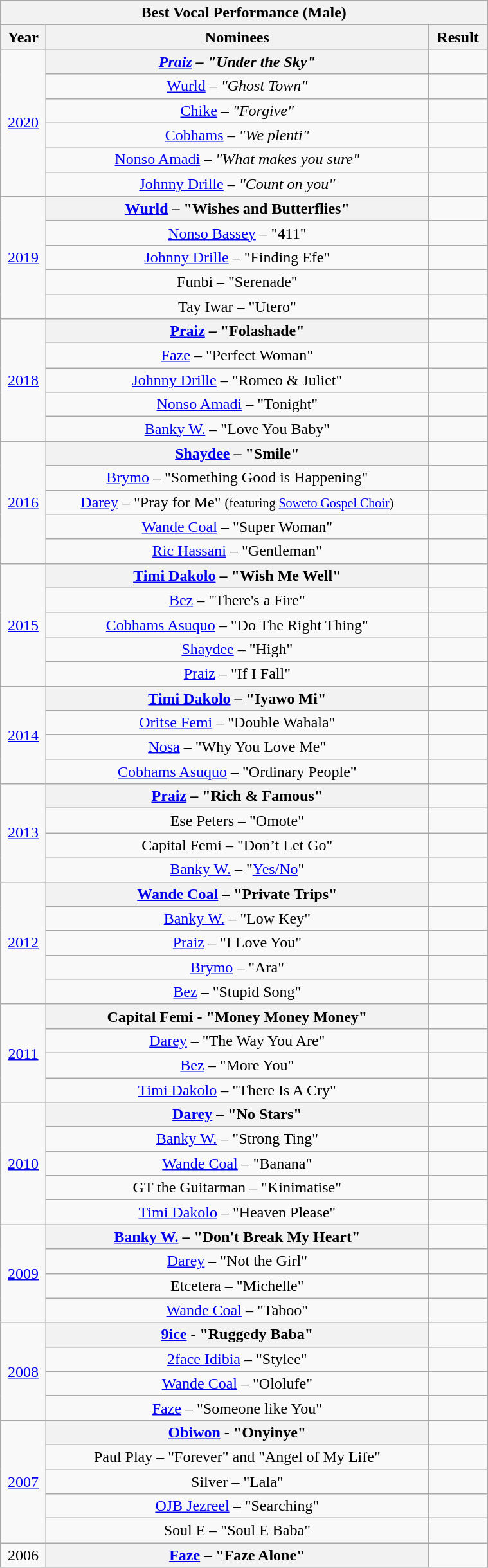<table class="wikitable"  style="text-align:center; width:40%;">
<tr>
<th colspan="4">Best Vocal Performance (Male)</th>
</tr>
<tr>
<th>Year</th>
<th>Nominees</th>
<th>Result</th>
</tr>
<tr>
<td rowspan="6"><a href='#'>2020</a></td>
<th><strong><em><a href='#'>Praiz</a><em> – "Under the Sky"<strong></th>
<td></td>
</tr>
<tr>
<td></em><a href='#'>Wurld</a><em> – "Ghost Town"</td>
<td></td>
</tr>
<tr>
<td></em><a href='#'>Chike</a><em> – "Forgive"</td>
<td></td>
</tr>
<tr>
<td></em><a href='#'>Cobhams</a><em> – "We plenti"</td>
<td></td>
</tr>
<tr>
<td></em><a href='#'>Nonso Amadi</a><em> – "What makes you sure"</td>
<td></td>
</tr>
<tr>
<td></em><a href='#'>Johnny Drille</a><em> – "Count on you"</td>
<td></td>
</tr>
<tr>
<td rowspan="5"><a href='#'>2019</a></td>
<th><a href='#'>Wurld</a> – "Wishes and Butterflies"</th>
<td></td>
</tr>
<tr>
<td><a href='#'>Nonso Bassey</a> – "411"</td>
<td></td>
</tr>
<tr>
<td><a href='#'>Johnny Drille</a> – "Finding Efe"</td>
<td></td>
</tr>
<tr>
<td>Funbi – "Serenade"</td>
<td></td>
</tr>
<tr>
<td>Tay Iwar – "Utero"</td>
<td></td>
</tr>
<tr>
<td rowspan="5"><a href='#'>2018</a></td>
<th><a href='#'>Praiz</a> – "Folashade"</th>
<td></td>
</tr>
<tr>
<td><a href='#'>Faze</a> – "Perfect Woman"</td>
<td></td>
</tr>
<tr>
<td><a href='#'>Johnny Drille</a> – "Romeo & Juliet"</td>
<td></td>
</tr>
<tr>
<td><a href='#'>Nonso Amadi</a> – "Tonight"</td>
<td></td>
</tr>
<tr>
<td><a href='#'>Banky W.</a> – "Love You Baby"</td>
<td></td>
</tr>
<tr>
<td rowspan="5"><a href='#'>2016</a></td>
<th><a href='#'>Shaydee</a> – "Smile"</th>
<td></td>
</tr>
<tr>
<td><a href='#'>Brymo</a> – "Something Good is Happening"</td>
<td></td>
</tr>
<tr>
<td><a href='#'>Darey</a> – "Pray for Me" <small>(featuring <a href='#'>Soweto Gospel Choir</a>)</small></td>
<td></td>
</tr>
<tr>
<td><a href='#'>Wande Coal</a> – "Super Woman"</td>
<td></td>
</tr>
<tr>
<td><a href='#'>Ric Hassani</a> – "Gentleman"</td>
<td></td>
</tr>
<tr>
<td rowspan="5"><a href='#'>2015</a></td>
<th><a href='#'>Timi Dakolo</a> – "Wish Me Well"</th>
<td></td>
</tr>
<tr>
<td><a href='#'>Bez</a> – "There's a Fire"</td>
<td></td>
</tr>
<tr>
<td><a href='#'>Cobhams Asuquo</a> – "Do The Right Thing"</td>
<td></td>
</tr>
<tr>
<td><a href='#'>Shaydee</a> – "High"</td>
<td></td>
</tr>
<tr>
<td><a href='#'>Praiz</a> – "If I Fall"</td>
<td></td>
</tr>
<tr>
<td rowspan="4"><a href='#'>2014</a></td>
<th><a href='#'>Timi Dakolo</a> – "Iyawo Mi"</th>
<td></td>
</tr>
<tr>
<td><a href='#'>Oritse Femi</a> – "Double Wahala"</td>
<td></td>
</tr>
<tr>
<td><a href='#'>Nosa</a> – "Why You Love Me"</td>
<td></td>
</tr>
<tr>
<td><a href='#'>Cobhams Asuquo</a> – "Ordinary People"</td>
<td></td>
</tr>
<tr>
<td rowspan="4"><a href='#'>2013</a></td>
<th><a href='#'>Praiz</a> – "Rich & Famous"</th>
<td></td>
</tr>
<tr>
<td>Ese Peters – "Omote"</td>
<td></td>
</tr>
<tr>
<td>Capital Femi – "Don’t Let Go"</td>
<td></td>
</tr>
<tr>
<td><a href='#'>Banky W.</a> – "<a href='#'>Yes/No</a>"</td>
<td></td>
</tr>
<tr>
<td rowspan="5"><a href='#'>2012</a></td>
<th><a href='#'>Wande Coal</a> – "Private Trips"</th>
<td></td>
</tr>
<tr>
<td><a href='#'>Banky W.</a> – "Low Key"</td>
<td></td>
</tr>
<tr>
<td><a href='#'>Praiz</a> – "I Love You"</td>
<td></td>
</tr>
<tr>
<td><a href='#'>Brymo</a> – "Ara"</td>
<td></td>
</tr>
<tr>
<td><a href='#'>Bez</a> – "Stupid Song"</td>
<td></td>
</tr>
<tr>
<td rowspan="4"><a href='#'>2011</a></td>
<th>Capital Femi - "Money Money Money"</th>
<td></td>
</tr>
<tr>
<td><a href='#'>Darey</a> – "The Way You Are"</td>
<td></td>
</tr>
<tr>
<td><a href='#'>Bez</a> – "More You"</td>
<td></td>
</tr>
<tr>
<td><a href='#'>Timi Dakolo</a> – "There Is A Cry"</td>
<td></td>
</tr>
<tr>
<td rowspan="5"><a href='#'>2010</a></td>
<th><a href='#'>Darey</a> – "No Stars"</th>
<td></td>
</tr>
<tr>
<td><a href='#'>Banky W.</a> – "Strong Ting"</td>
<td></td>
</tr>
<tr>
<td><a href='#'>Wande Coal</a> – "Banana"</td>
<td></td>
</tr>
<tr>
<td>GT the Guitarman – "Kinimatise"</td>
<td></td>
</tr>
<tr>
<td><a href='#'>Timi Dakolo</a> – "Heaven Please"</td>
<td></td>
</tr>
<tr>
<td rowspan="4"><a href='#'>2009</a></td>
<th><a href='#'>Banky W.</a> – "Don't Break My Heart"</th>
<td></td>
</tr>
<tr>
<td><a href='#'>Darey</a> – "Not the Girl"</td>
<td></td>
</tr>
<tr>
<td>Etcetera – "Michelle"</td>
<td></td>
</tr>
<tr>
<td><a href='#'>Wande Coal</a> – "Taboo"</td>
<td></td>
</tr>
<tr>
<td rowspan="4"><a href='#'>2008</a></td>
<th><a href='#'>9ice</a> - "Ruggedy Baba"</th>
<td></td>
</tr>
<tr>
<td><a href='#'>2face Idibia</a> – "Stylee"</td>
<td></td>
</tr>
<tr>
<td><a href='#'>Wande Coal</a> – "Ololufe"</td>
<td></td>
</tr>
<tr>
<td><a href='#'>Faze</a> – "Someone like You"</td>
<td></td>
</tr>
<tr>
<td rowspan="5"><a href='#'>2007</a></td>
<th><a href='#'>Obiwon</a> - "Onyinye"</th>
<td></td>
</tr>
<tr>
<td>Paul Play – "Forever" and "Angel of My Life"</td>
<td></td>
</tr>
<tr>
<td>Silver – "Lala"</td>
<td></td>
</tr>
<tr>
<td><a href='#'>OJB Jezreel</a> – "Searching"</td>
<td></td>
</tr>
<tr>
<td>Soul E – "Soul E Baba"</td>
<td></td>
</tr>
<tr>
<td>2006</td>
<th><a href='#'>Faze</a> – "Faze Alone"</th>
<td></td>
</tr>
</table>
